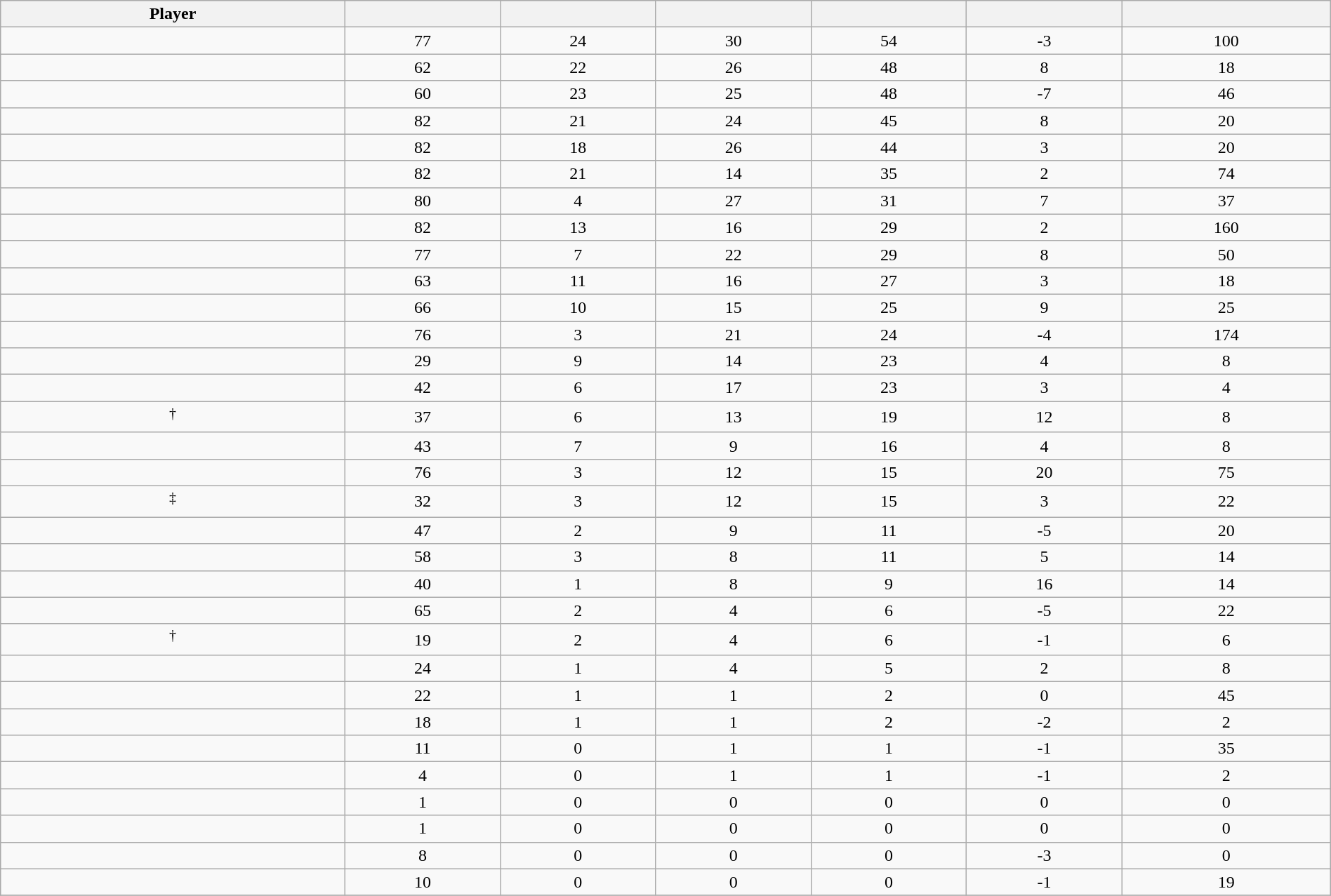<table class="wikitable sortable" style="width:100%;">
<tr align=center>
<th>Player</th>
<th></th>
<th></th>
<th></th>
<th></th>
<th data-sort-type="number"></th>
<th></th>
</tr>
<tr align=center>
<td></td>
<td>77</td>
<td>24</td>
<td>30</td>
<td>54</td>
<td>-3</td>
<td>100</td>
</tr>
<tr align=center>
<td></td>
<td>62</td>
<td>22</td>
<td>26</td>
<td>48</td>
<td>8</td>
<td>18</td>
</tr>
<tr align=center>
<td></td>
<td>60</td>
<td>23</td>
<td>25</td>
<td>48</td>
<td>-7</td>
<td>46</td>
</tr>
<tr align=center>
<td></td>
<td>82</td>
<td>21</td>
<td>24</td>
<td>45</td>
<td>8</td>
<td>20</td>
</tr>
<tr align=center>
<td></td>
<td>82</td>
<td>18</td>
<td>26</td>
<td>44</td>
<td>3</td>
<td>20</td>
</tr>
<tr align=center>
<td></td>
<td>82</td>
<td>21</td>
<td>14</td>
<td>35</td>
<td>2</td>
<td>74</td>
</tr>
<tr align=center>
<td></td>
<td>80</td>
<td>4</td>
<td>27</td>
<td>31</td>
<td>7</td>
<td>37</td>
</tr>
<tr align=center>
<td></td>
<td>82</td>
<td>13</td>
<td>16</td>
<td>29</td>
<td>2</td>
<td>160</td>
</tr>
<tr align=center>
<td></td>
<td>77</td>
<td>7</td>
<td>22</td>
<td>29</td>
<td>8</td>
<td>50</td>
</tr>
<tr align=center>
<td></td>
<td>63</td>
<td>11</td>
<td>16</td>
<td>27</td>
<td>3</td>
<td>18</td>
</tr>
<tr align=center>
<td></td>
<td>66</td>
<td>10</td>
<td>15</td>
<td>25</td>
<td>9</td>
<td>25</td>
</tr>
<tr align=center>
<td></td>
<td>76</td>
<td>3</td>
<td>21</td>
<td>24</td>
<td>-4</td>
<td>174</td>
</tr>
<tr align=center>
<td></td>
<td>29</td>
<td>9</td>
<td>14</td>
<td>23</td>
<td>4</td>
<td>8</td>
</tr>
<tr align=center>
<td></td>
<td>42</td>
<td>6</td>
<td>17</td>
<td>23</td>
<td>3</td>
<td>4</td>
</tr>
<tr align=center>
<td><sup>†</sup></td>
<td>37</td>
<td>6</td>
<td>13</td>
<td>19</td>
<td>12</td>
<td>8</td>
</tr>
<tr align=center>
<td></td>
<td>43</td>
<td>7</td>
<td>9</td>
<td>16</td>
<td>4</td>
<td>8</td>
</tr>
<tr align=center>
<td></td>
<td>76</td>
<td>3</td>
<td>12</td>
<td>15</td>
<td>20</td>
<td>75</td>
</tr>
<tr align=center>
<td><sup>‡</sup></td>
<td>32</td>
<td>3</td>
<td>12</td>
<td>15</td>
<td>3</td>
<td>22</td>
</tr>
<tr align=center>
<td></td>
<td>47</td>
<td>2</td>
<td>9</td>
<td>11</td>
<td>-5</td>
<td>20</td>
</tr>
<tr align=center>
<td></td>
<td>58</td>
<td>3</td>
<td>8</td>
<td>11</td>
<td>5</td>
<td>14</td>
</tr>
<tr align=center>
<td></td>
<td>40</td>
<td>1</td>
<td>8</td>
<td>9</td>
<td>16</td>
<td>14</td>
</tr>
<tr align=center>
<td></td>
<td>65</td>
<td>2</td>
<td>4</td>
<td>6</td>
<td>-5</td>
<td>22</td>
</tr>
<tr align=center>
<td><sup>†</sup></td>
<td>19</td>
<td>2</td>
<td>4</td>
<td>6</td>
<td>-1</td>
<td>6</td>
</tr>
<tr align=center>
<td></td>
<td>24</td>
<td>1</td>
<td>4</td>
<td>5</td>
<td>2</td>
<td>8</td>
</tr>
<tr align=center>
<td></td>
<td>22</td>
<td>1</td>
<td>1</td>
<td>2</td>
<td>0</td>
<td>45</td>
</tr>
<tr align=center>
<td></td>
<td>18</td>
<td>1</td>
<td>1</td>
<td>2</td>
<td>-2</td>
<td>2</td>
</tr>
<tr align=center>
<td></td>
<td>11</td>
<td>0</td>
<td>1</td>
<td>1</td>
<td>-1</td>
<td>35</td>
</tr>
<tr align=center>
<td></td>
<td>4</td>
<td>0</td>
<td>1</td>
<td>1</td>
<td>-1</td>
<td>2</td>
</tr>
<tr align=center>
<td></td>
<td>1</td>
<td>0</td>
<td>0</td>
<td>0</td>
<td>0</td>
<td>0</td>
</tr>
<tr align=center>
<td></td>
<td>1</td>
<td>0</td>
<td>0</td>
<td>0</td>
<td>0</td>
<td>0</td>
</tr>
<tr align=center>
<td></td>
<td>8</td>
<td>0</td>
<td>0</td>
<td>0</td>
<td>-3</td>
<td>0</td>
</tr>
<tr align=center>
<td></td>
<td>10</td>
<td>0</td>
<td>0</td>
<td>0</td>
<td>-1</td>
<td>19</td>
</tr>
<tr>
</tr>
</table>
